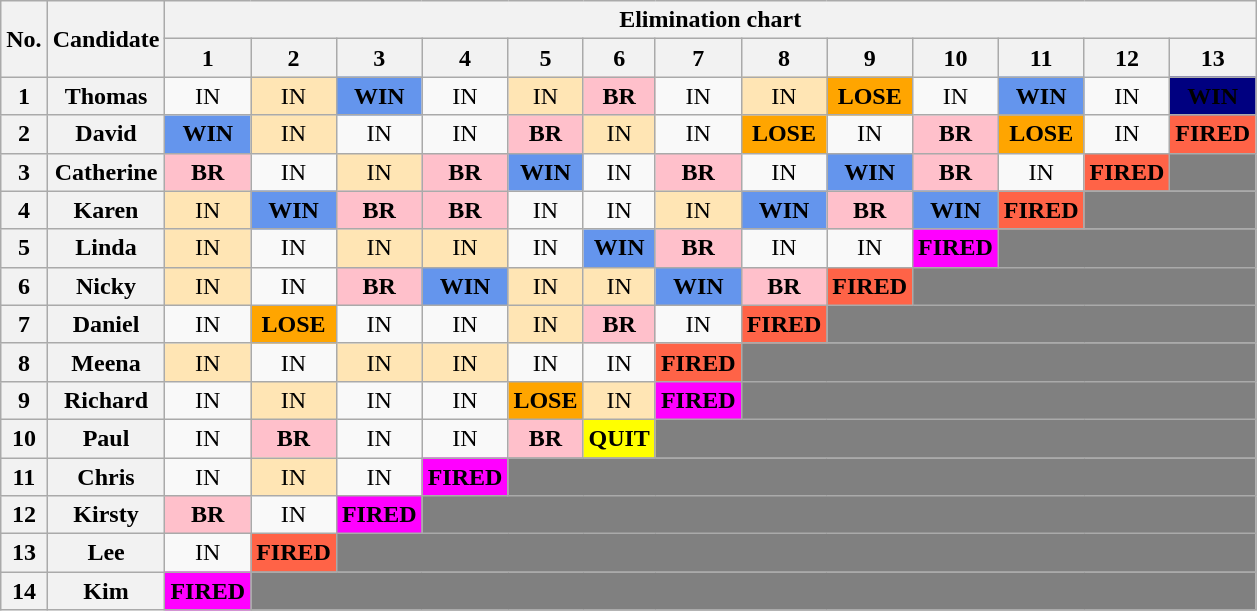<table class="wikitable" style="text-align:center">
<tr>
<th rowspan=2>No.</th>
<th rowspan=2>Candidate</th>
<th colspan="14">Elimination chart</th>
</tr>
<tr>
<th>1</th>
<th>2</th>
<th>3</th>
<th>4</th>
<th>5</th>
<th>6</th>
<th>7</th>
<th>8</th>
<th>9</th>
<th>10</th>
<th>11</th>
<th>12</th>
<th>13</th>
</tr>
<tr>
<th>1</th>
<th>Thomas</th>
<td>IN</td>
<td bgcolor="#FFE5B4">IN</td>
<td bgcolor="cornflowerblue"><strong>WIN</strong></td>
<td>IN</td>
<td bgcolor="#FFE5B4">IN</td>
<td bgcolor="pink"><strong>BR</strong></td>
<td>IN</td>
<td bgcolor="#FFE5B4">IN</td>
<td bgcolor="orange"><strong>LOSE</strong></td>
<td>IN</td>
<td bgcolor="cornflowerblue"><strong>WIN</strong></td>
<td>IN</td>
<td bgcolor="navy"><span><strong>WIN</strong></span></td>
</tr>
<tr>
<th>2</th>
<th>David</th>
<td bgcolor="cornflowerblue"><strong>WIN</strong></td>
<td bgcolor="#FFE5B4">IN</td>
<td>IN</td>
<td>IN</td>
<td bgcolor="pink"><strong>BR</strong></td>
<td bgcolor="#FFE5B4">IN</td>
<td>IN</td>
<td bgcolor="orange"><strong>LOSE</strong></td>
<td>IN</td>
<td bgcolor="pink"><strong>BR</strong></td>
<td bgcolor="orange"><strong>LOSE</strong></td>
<td>IN</td>
<td bgcolor="tomato"><strong>FIRED</strong></td>
</tr>
<tr>
<th>3</th>
<th>Catherine</th>
<td bgcolor="pink"><strong>BR</strong></td>
<td>IN</td>
<td bgcolor="#FFE5B4">IN</td>
<td bgcolor="pink"><strong>BR</strong></td>
<td bgcolor="cornflowerblue"><strong>WIN</strong></td>
<td>IN</td>
<td bgcolor="pink"><strong>BR</strong></td>
<td>IN</td>
<td bgcolor="cornflowerblue"><strong>WIN</strong></td>
<td bgcolor="pink"><strong>BR</strong></td>
<td>IN</td>
<td bgcolor="tomato"><strong>FIRED</strong></td>
<td colspan="8" bgcolor=gray></td>
</tr>
<tr>
<th>4</th>
<th>Karen</th>
<td bgcolor="#FFE5B4">IN</td>
<td bgcolor="cornflowerblue"><strong>WIN</strong></td>
<td bgcolor="pink"><strong>BR</strong></td>
<td bgcolor="pink"><strong>BR</strong></td>
<td>IN</td>
<td>IN</td>
<td bgcolor="#FFE5B4">IN</td>
<td bgcolor="cornflowerblue"><strong>WIN</strong></td>
<td bgcolor="pink"><strong>BR</strong></td>
<td bgcolor="cornflowerblue"><strong>WIN</strong></td>
<td bgcolor="tomato"><strong>FIRED</strong></td>
<td colspan="8" bgcolor=gray></td>
</tr>
<tr>
<th>5</th>
<th>Linda</th>
<td bgcolor="#FFE5B4">IN</td>
<td>IN</td>
<td bgcolor="#FFE5B4">IN</td>
<td bgcolor="#FFE5B4">IN</td>
<td>IN</td>
<td bgcolor="cornflowerblue"><strong>WIN</strong></td>
<td bgcolor="pink"><strong>BR</strong></td>
<td>IN</td>
<td>IN</td>
<td bgcolor="magenta"><strong>FIRED</strong></td>
<td colspan="8" bgcolor=gray></td>
</tr>
<tr>
<th>6</th>
<th>Nicky</th>
<td bgcolor="#FFE5B4">IN</td>
<td>IN</td>
<td bgcolor="pink"><strong>BR</strong></td>
<td bgcolor="cornflowerblue"><strong>WIN</strong></td>
<td bgcolor="#FFE5B4">IN</td>
<td bgcolor="#FFE5B4">IN</td>
<td bgcolor="cornflowerblue"><strong>WIN</strong></td>
<td bgcolor="pink"><strong>BR</strong></td>
<td bgcolor="tomato"><strong>FIRED</strong></td>
<td colspan="8" bgcolor=gray></td>
</tr>
<tr>
<th>7</th>
<th>Daniel</th>
<td>IN</td>
<td bgcolor="orange"><strong>LOSE</strong></td>
<td>IN</td>
<td>IN</td>
<td bgcolor="#FFE5B4">IN</td>
<td bgcolor="pink"><strong>BR</strong></td>
<td>IN</td>
<td bgcolor="tomato"><strong>FIRED</strong></td>
<td colspan="8" bgcolor=gray></td>
</tr>
<tr>
<th>8</th>
<th>Meena</th>
<td bgcolor="#FFE5B4">IN</td>
<td>IN</td>
<td bgcolor="#FFE5B4">IN</td>
<td bgcolor="#FFE5B4">IN</td>
<td>IN</td>
<td>IN</td>
<td bgcolor="tomato"><strong>FIRED</strong></td>
<td colspan="8" bgcolor=gray></td>
</tr>
<tr>
<th>9</th>
<th>Richard</th>
<td>IN</td>
<td bgcolor="#FFE5B4">IN</td>
<td>IN</td>
<td>IN</td>
<td bgcolor="orange"><strong>LOSE</strong></td>
<td bgcolor="#FFE5B4">IN</td>
<td bgcolor="magenta"><strong>FIRED</strong></td>
<td colspan="8" bgcolor=gray></td>
</tr>
<tr>
<th>10</th>
<th>Paul</th>
<td>IN</td>
<td bgcolor="pink"><strong>BR</strong></td>
<td>IN</td>
<td>IN</td>
<td bgcolor="pink"><strong>BR</strong></td>
<td bgcolor="yellow"><strong>QUIT</strong></td>
<td colspan="9" bgcolor=gray></td>
</tr>
<tr>
<th>11</th>
<th>Chris</th>
<td>IN</td>
<td bgcolor="#FFE5B4">IN</td>
<td>IN</td>
<td bgcolor="magenta"><strong>FIRED</strong></td>
<td colspan="10" bgcolor=gray></td>
</tr>
<tr>
<th>12</th>
<th>Kirsty</th>
<td bgcolor="pink"><strong>BR</strong></td>
<td r="magenta">IN</td>
<td bgcolor="magenta"><strong>FIRED</strong></td>
<td colspan="11" bgcolor=gray></td>
</tr>
<tr>
<th>13</th>
<th>Lee</th>
<td>IN</td>
<td bgcolor="tomato"><strong>FIRED</strong></td>
<td colspan="11" bgcolor=gray></td>
</tr>
<tr>
<th>14</th>
<th>Kim</th>
<td bgcolor="magenta"><strong>FIRED</strong></td>
<td colspan="12" bgcolor=gray></td>
</tr>
</table>
